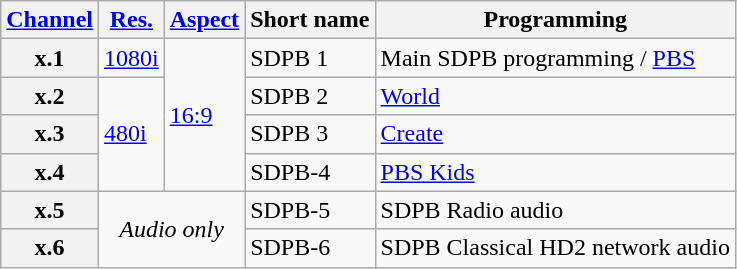<table class="wikitable">
<tr>
<th scope = "col"><a href='#'>Channel</a></th>
<th scope = "col"><a href='#'>Res.</a></th>
<th scope = "col"><a href='#'>Aspect</a></th>
<th scope = "col">Short name</th>
<th scope = "col">Programming</th>
</tr>
<tr>
<th scope = "row">x.1</th>
<td><a href='#'>1080i</a></td>
<td rowspan=4><a href='#'>16:9</a></td>
<td>SDPB 1</td>
<td>Main SDPB programming / <a href='#'>PBS</a></td>
</tr>
<tr>
<th scope = "row">x.2</th>
<td rowspan=3><a href='#'>480i</a></td>
<td>SDPB 2</td>
<td><a href='#'>World</a></td>
</tr>
<tr>
<th scope = "row">x.3</th>
<td>SDPB 3</td>
<td><a href='#'>Create</a></td>
</tr>
<tr>
<th scope = "row">x.4</th>
<td>SDPB-4</td>
<td><a href='#'>PBS Kids</a></td>
</tr>
<tr>
<th scope = "row">x.5</th>
<td rowspan=2 colspan=2 align="center"><em>Audio only</em></td>
<td>SDPB-5</td>
<td>SDPB Radio audio</td>
</tr>
<tr>
<th scope = "row">x.6</th>
<td>SDPB-6</td>
<td>SDPB Classical HD2 network audio</td>
</tr>
</table>
